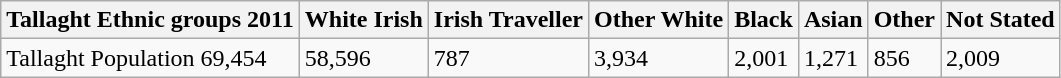<table class="wikitable">
<tr>
<th>Tallaght Ethnic groups 2011</th>
<th>White Irish</th>
<th>Irish Traveller</th>
<th>Other White</th>
<th>Black</th>
<th>Asian</th>
<th>Other</th>
<th>Not Stated</th>
</tr>
<tr>
<td>Tallaght Population 69,454</td>
<td>58,596</td>
<td>787</td>
<td>3,934</td>
<td>2,001</td>
<td>1,271</td>
<td>856</td>
<td>2,009</td>
</tr>
</table>
